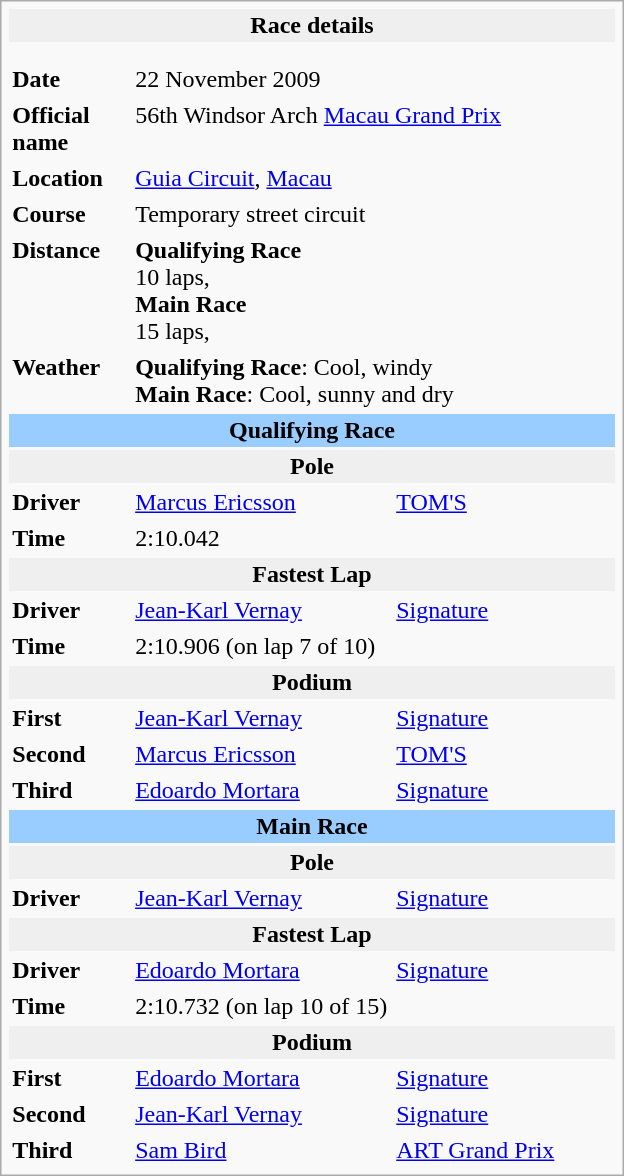<table class="infobox" align="right" cellpadding="2" style="float:right; width: 26em; ">
<tr>
<th colspan="3" style="background:#efefef;">Race details</th>
</tr>
<tr>
<td colspan="3" style="text-align:center;"></td>
</tr>
<tr>
<td colspan="3" style="text-align:center;"></td>
</tr>
<tr>
<td style="width: 20%;"><strong>Date</strong></td>
<td>22 November 2009</td>
</tr>
<tr>
<td><strong>Official name</strong></td>
<td colspan=2>56th Windsor Arch <a href='#'>Macau Grand Prix</a></td>
</tr>
<tr>
<td><strong>Location</strong></td>
<td colspan=2><a href='#'>Guia Circuit</a>, <a href='#'>Macau</a></td>
</tr>
<tr>
<td><strong>Course</strong></td>
<td colspan=2>Temporary street circuit<br></td>
</tr>
<tr>
<td><strong>Distance</strong></td>
<td colspan=2><strong>Qualifying Race</strong><br>10 laps, <br><strong>Main Race</strong><br>15 laps, </td>
</tr>
<tr>
<td><strong>Weather</strong></td>
<td colspan=2><strong>Qualifying Race</strong>: Cool, windy<br><strong>Main Race</strong>: Cool, sunny and dry</td>
</tr>
<tr>
<td colspan="3" style="text-align:center; background-color:#99ccff"><strong>Qualifying Race</strong></td>
</tr>
<tr>
<th colspan="3" style="background:#efefef;">Pole</th>
</tr>
<tr>
<td><strong>Driver</strong></td>
<td> <a href='#'>Marcus Ericsson</a></td>
<td><a href='#'>TOM'S</a></td>
</tr>
<tr>
<td><strong>Time</strong></td>
<td colspan=2>2:10.042</td>
</tr>
<tr>
<th colspan="3" style="background:#efefef;">Fastest Lap</th>
</tr>
<tr>
<td><strong>Driver</strong></td>
<td> <a href='#'>Jean-Karl Vernay</a></td>
<td><a href='#'>Signature</a></td>
</tr>
<tr>
<td><strong>Time</strong></td>
<td colspan=2>2:10.906 (on lap 7 of 10)</td>
</tr>
<tr>
<th colspan="3" style="background:#efefef;">Podium</th>
</tr>
<tr>
<td><strong>First</strong></td>
<td> <a href='#'>Jean-Karl Vernay</a></td>
<td><a href='#'>Signature</a></td>
</tr>
<tr>
<td><strong>Second</strong></td>
<td> <a href='#'>Marcus Ericsson</a></td>
<td><a href='#'>TOM'S</a></td>
</tr>
<tr>
<td><strong>Third</strong></td>
<td> <a href='#'>Edoardo Mortara</a></td>
<td><a href='#'>Signature</a></td>
</tr>
<tr>
<td colspan="3" style="text-align:center; background-color:#99ccff"><strong>Main Race</strong></td>
</tr>
<tr>
<th colspan="3" style="background:#efefef;">Pole</th>
</tr>
<tr>
<td><strong>Driver</strong></td>
<td> <a href='#'>Jean-Karl Vernay</a></td>
<td><a href='#'>Signature</a></td>
</tr>
<tr>
<th colspan="3" style="background:#efefef;">Fastest Lap</th>
</tr>
<tr>
<td><strong>Driver</strong></td>
<td> <a href='#'>Edoardo Mortara</a></td>
<td><a href='#'>Signature</a></td>
</tr>
<tr>
<td><strong>Time</strong></td>
<td colspan=2>2:10.732 (on lap 10 of 15)</td>
</tr>
<tr>
<th colspan="3" style="background:#efefef;">Podium</th>
</tr>
<tr>
<td><strong>First</strong></td>
<td> <a href='#'>Edoardo Mortara</a></td>
<td><a href='#'>Signature</a></td>
</tr>
<tr>
<td><strong>Second</strong></td>
<td> <a href='#'>Jean-Karl Vernay</a></td>
<td><a href='#'>Signature</a></td>
</tr>
<tr>
<td><strong>Third</strong></td>
<td> <a href='#'>Sam Bird</a></td>
<td><a href='#'>ART Grand Prix</a></td>
</tr>
</table>
